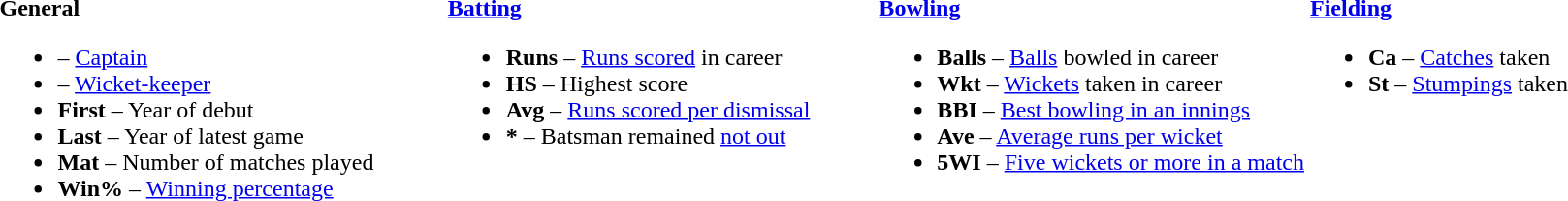<table>
<tr>
<td valign="top" style="width:26%"><br><strong>General</strong><ul><li> – <a href='#'>Captain</a></li><li> – <a href='#'>Wicket-keeper</a></li><li><strong>First</strong> – Year of debut</li><li><strong>Last</strong> – Year of latest game</li><li><strong>Mat</strong> – Number of matches played</li><li><strong>Win%</strong> – <a href='#'>Winning percentage</a></li></ul></td>
<td valign="top" style="width:25%"><br><strong><a href='#'>Batting</a></strong><ul><li><strong>Runs</strong> – <a href='#'>Runs scored</a> in career</li><li><strong>HS</strong> – Highest score</li><li><strong>Avg</strong> – <a href='#'>Runs scored per dismissal</a></li><li><strong>*</strong> – Batsman remained <a href='#'>not out</a></li></ul></td>
<td valign="top" style="width:25%"><br><strong><a href='#'>Bowling</a></strong><ul><li><strong>Balls</strong> – <a href='#'>Balls</a> bowled in career</li><li><strong>Wkt</strong> – <a href='#'>Wickets</a> taken in career</li><li><strong>BBI</strong> – <a href='#'>Best bowling in an innings</a></li><li><strong>Ave</strong> – <a href='#'>Average runs per wicket</a></li><li><strong>5WI</strong> – <a href='#'>Five wickets or more in a match</a></li></ul></td>
<td valign="top" style="width:24%"><br><strong><a href='#'>Fielding</a></strong><ul><li><strong>Ca</strong> – <a href='#'>Catches</a> taken</li><li><strong>St</strong> – <a href='#'>Stumpings</a> taken</li></ul></td>
</tr>
</table>
